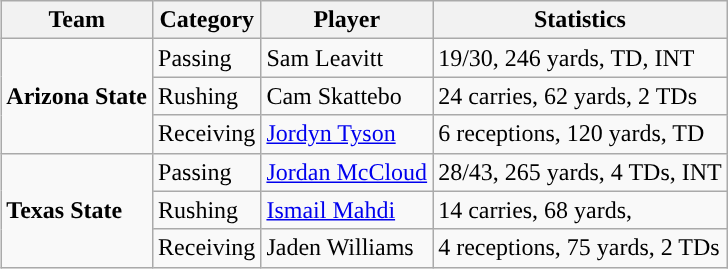<table class="wikitable" style="float: right;">
<tr>
<th>Team</th>
<th>Category</th>
<th>Player</th>
<th>Statistics</th>
</tr>
<tr>
<td rowspan=3><strong>Arizona State</strong></td>
<td>Passing</td>
<td>Sam Leavitt</td>
<td>19/30, 246 yards, TD, INT</td>
</tr>
<tr>
<td>Rushing</td>
<td>Cam Skattebo</td>
<td>24 carries, 62 yards, 2 TDs</td>
</tr>
<tr>
<td>Receiving</td>
<td><a href='#'>Jordyn Tyson</a></td>
<td>6 receptions, 120 yards, TD</td>
</tr>
<tr>
<td rowspan=3><strong>Texas State</strong></td>
<td>Passing</td>
<td><a href='#'>Jordan McCloud</a></td>
<td>28/43, 265 yards, 4 TDs, INT</td>
</tr>
<tr>
<td>Rushing</td>
<td><a href='#'>Ismail Mahdi</a></td>
<td>14 carries, 68 yards,</td>
</tr>
<tr>
<td>Receiving</td>
<td>Jaden Williams</td>
<td>4 receptions, 75 yards, 2 TDs</td>
</tr>
</table>
